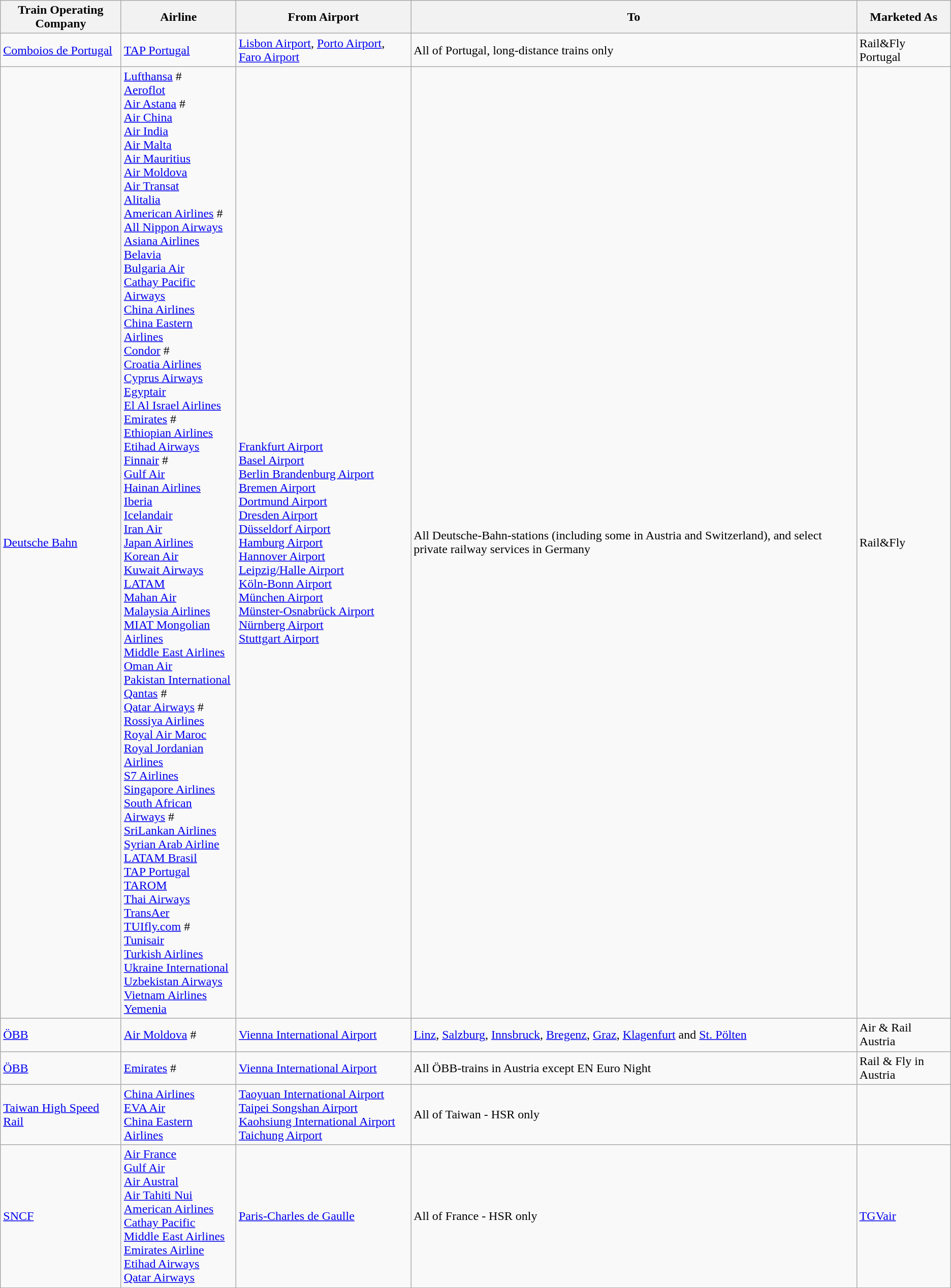<table class="wikitable sortable">
<tr>
<th>Train Operating Company</th>
<th>Airline</th>
<th>From Airport</th>
<th>To</th>
<th>Marketed As</th>
</tr>
<tr>
<td><a href='#'>Comboios de Portugal</a></td>
<td><a href='#'>TAP Portugal</a></td>
<td><a href='#'>Lisbon Airport</a>, <a href='#'>Porto Airport</a>, <a href='#'>Faro Airport</a></td>
<td>All of Portugal, long-distance trains only</td>
<td>Rail&Fly Portugal</td>
</tr>
<tr>
<td><a href='#'>Deutsche Bahn</a></td>
<td><a href='#'>Lufthansa</a> #<br><a href='#'>Aeroflot</a><br><a href='#'>Air Astana</a> #<br><a href='#'>Air China</a><br><a href='#'>Air India</a><br><a href='#'>Air Malta</a><br><a href='#'>Air Mauritius</a><br><a href='#'>Air Moldova</a><br><a href='#'>Air Transat</a><br><a href='#'>Alitalia</a><br><a href='#'>American Airlines</a> #<br><a href='#'>All Nippon Airways</a><br><a href='#'>Asiana Airlines</a><br><a href='#'>Belavia</a><br><a href='#'>Bulgaria Air</a><br><a href='#'>Cathay Pacific Airways</a><br><a href='#'>China Airlines</a><br><a href='#'>China Eastern Airlines</a><br><a href='#'>Condor</a> #<br><a href='#'>Croatia Airlines</a><br><a href='#'>Cyprus Airways</a><br><a href='#'>Egyptair</a><br><a href='#'>El Al Israel Airlines</a><br><a href='#'>Emirates</a> #<br><a href='#'>Ethiopian Airlines</a><br><a href='#'>Etihad Airways</a><br><a href='#'>Finnair</a> #<br><a href='#'>Gulf Air</a><br><a href='#'>Hainan Airlines</a><br><a href='#'>Iberia</a><br><a href='#'>Icelandair</a><br><a href='#'>Iran Air</a><br><a href='#'>Japan Airlines</a><br><a href='#'>Korean Air</a><br><a href='#'>Kuwait Airways</a><br><a href='#'>LATAM</a><br><a href='#'>Mahan Air</a><br><a href='#'>Malaysia Airlines</a><br><a href='#'>MIAT Mongolian Airlines</a><br><a href='#'>Middle East Airlines</a><br><a href='#'>Oman Air</a><br><a href='#'>Pakistan International</a><br><a href='#'>Qantas</a> #<br><a href='#'>Qatar Airways</a> #<br><a href='#'>Rossiya Airlines</a><br><a href='#'>Royal Air Maroc</a><br><a href='#'>Royal Jordanian Airlines</a><br><a href='#'>S7 Airlines</a><br><a href='#'>Singapore Airlines</a><br><a href='#'>South African Airways</a> #<br><a href='#'>SriLankan Airlines</a><br><a href='#'>Syrian Arab Airline</a><br><a href='#'>LATAM Brasil</a><br><a href='#'>TAP Portugal</a><br><a href='#'>TAROM</a><br><a href='#'>Thai Airways</a><br><a href='#'>TransAer</a><br><a href='#'>TUIfly.com</a> #<br><a href='#'>Tunisair</a><br><a href='#'>Turkish Airlines</a><br><a href='#'>Ukraine International</a><br><a href='#'>Uzbekistan Airways</a><br><a href='#'>Vietnam Airlines</a><br><a href='#'>Yemenia</a></td>
<td><a href='#'>Frankfurt Airport</a><br><a href='#'>Basel Airport</a><br><a href='#'>Berlin Brandenburg Airport</a><br><a href='#'>Bremen Airport</a><br><a href='#'>Dortmund Airport</a><br><a href='#'>Dresden Airport</a><br><a href='#'>Düsseldorf Airport</a><br><a href='#'>Hamburg Airport</a><br><a href='#'>Hannover Airport</a><br><a href='#'>Leipzig/Halle Airport</a><br><a href='#'>Köln-Bonn Airport</a><br><a href='#'>München Airport</a><br><a href='#'>Münster-Osnabrück Airport</a><br><a href='#'>Nürnberg Airport</a><br><a href='#'>Stuttgart Airport</a></td>
<td>All Deutsche-Bahn-stations (including some in Austria and Switzerland), and select private railway services in Germany</td>
<td>Rail&Fly</td>
</tr>
<tr>
<td><a href='#'>ÖBB</a></td>
<td><a href='#'>Air Moldova</a> #</td>
<td><a href='#'>Vienna International Airport</a></td>
<td><a href='#'>Linz</a>, <a href='#'>Salzburg</a>, <a href='#'>Innsbruck</a>, <a href='#'>Bregenz</a>, <a href='#'>Graz</a>, <a href='#'>Klagenfurt</a> and <a href='#'>St. Pölten</a></td>
<td>Air & Rail Austria</td>
</tr>
<tr>
<td><a href='#'>ÖBB</a></td>
<td><a href='#'>Emirates</a> #</td>
<td><a href='#'>Vienna International Airport</a></td>
<td>All ÖBB-trains in Austria except EN Euro Night</td>
<td>Rail & Fly in Austria</td>
</tr>
<tr>
<td><a href='#'>Taiwan High Speed Rail</a></td>
<td><a href='#'>China Airlines</a><br><a href='#'>EVA Air</a><br><a href='#'>China Eastern Airlines</a></td>
<td><a href='#'>Taoyuan International Airport</a><br><a href='#'>Taipei Songshan Airport</a><br><a href='#'>Kaohsiung International Airport</a><br><a href='#'>Taichung Airport</a></td>
<td>All of Taiwan - HSR only </td>
<td></td>
</tr>
<tr>
<td><a href='#'>SNCF</a></td>
<td><a href='#'>Air France</a><br><a href='#'>Gulf Air</a><br><a href='#'>Air Austral</a><br><a href='#'>Air Tahiti Nui</a><br><a href='#'>American Airlines</a><br><a href='#'>Cathay Pacific</a><br><a href='#'>Middle East Airlines</a><br><a href='#'>Emirates Airline</a><br><a href='#'>Etihad Airways</a><br><a href='#'>Qatar Airways</a></td>
<td><a href='#'>Paris-Charles de Gaulle</a></td>
<td>All of France - HSR only</td>
<td><a href='#'>TGVair</a></td>
</tr>
</table>
